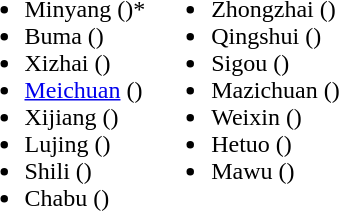<table>
<tr>
<td valign="top"><br><ul><li>Minyang ()*</li><li>Buma  ()</li><li>Xizhai ()</li><li><a href='#'>Meichuan</a> ()</li><li>Xijiang ()</li><li>Lujing ()</li><li>Shili ()</li><li>Chabu ()</li></ul></td>
<td valign="top"><br><ul><li>Zhongzhai ()</li><li>Qingshui ()</li><li>Sigou  ()</li><li>Mazichuan ()</li><li>Weixin ()</li><li>Hetuo ()</li><li>Mawu ()</li></ul></td>
</tr>
</table>
